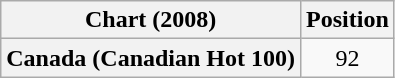<table class="wikitable plainrowheaders" style="text-align:center">
<tr>
<th scope="col">Chart (2008)</th>
<th scope="col">Position</th>
</tr>
<tr>
<th scope="row">Canada (Canadian Hot 100)</th>
<td>92</td>
</tr>
</table>
